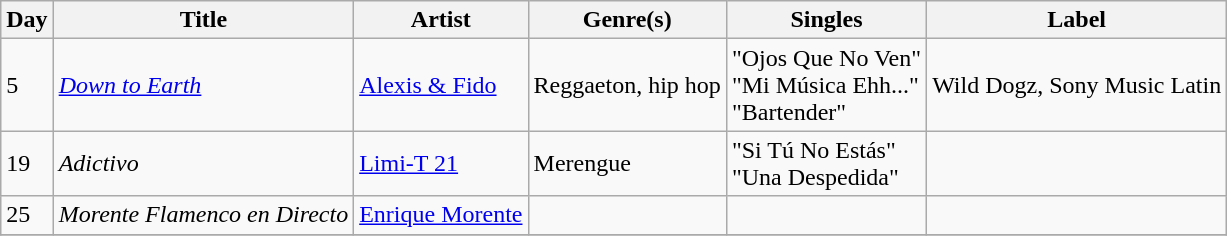<table class="wikitable sortable" style="text-align: left;">
<tr>
<th>Day</th>
<th>Title</th>
<th>Artist</th>
<th>Genre(s)</th>
<th>Singles</th>
<th>Label</th>
</tr>
<tr>
<td>5</td>
<td><em><a href='#'>Down to Earth</a></em></td>
<td><a href='#'>Alexis & Fido</a></td>
<td>Reggaeton, hip hop</td>
<td>"Ojos Que No Ven"<br>"Mi Música Ehh..."<br>"Bartender"</td>
<td>Wild Dogz, Sony Music Latin</td>
</tr>
<tr>
<td>19</td>
<td><em>Adictivo</em></td>
<td><a href='#'>Limi-T 21</a></td>
<td>Merengue</td>
<td>"Si Tú No Estás"<br>"Una Despedida"</td>
<td></td>
</tr>
<tr>
<td>25</td>
<td><em>Morente Flamenco en Directo</em></td>
<td><a href='#'>Enrique Morente</a></td>
<td></td>
<td></td>
<td></td>
</tr>
<tr>
</tr>
</table>
